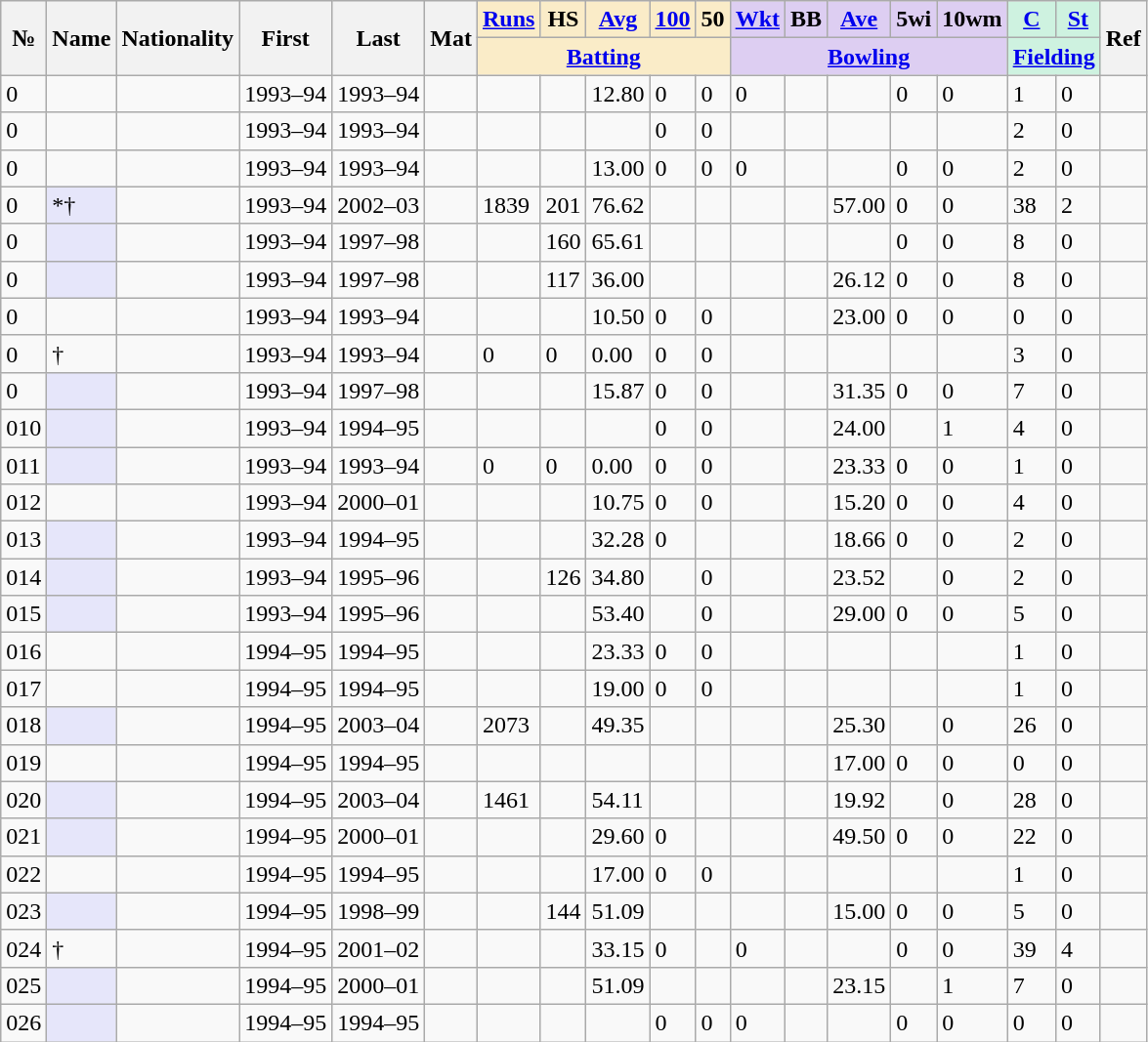<table class="wikitable sortable">
<tr align="center">
<th rowspan="2">№</th>
<th rowspan="2">Name</th>
<th rowspan="2">Nationality</th>
<th rowspan="2">First</th>
<th rowspan="2">Last</th>
<th rowspan="2">Mat</th>
<th style="background:#faecc8"><a href='#'>Runs</a></th>
<th style="background:#faecc8">HS</th>
<th style="background:#faecc8"><a href='#'>Avg</a></th>
<th style="background:#faecc8"><a href='#'>100</a></th>
<th style="background:#faecc8">50</th>
<th style="background:#ddcef2"><a href='#'>Wkt</a></th>
<th style="background:#ddcef2">BB</th>
<th style="background:#ddcef2"><a href='#'>Ave</a></th>
<th style="background:#ddcef2">5wi</th>
<th style="background:#ddcef2">10wm</th>
<th style="background:#cef2e0"><a href='#'>C</a></th>
<th style="background:#cef2e0"><a href='#'>St</a></th>
<th class="unsortable" rowspan="2">Ref</th>
</tr>
<tr class="unsortable">
<th colspan=5 style="background:#faecc8"><a href='#'>Batting</a></th>
<th colspan=5 style="background:#ddcef2"><a href='#'>Bowling</a></th>
<th colspan=2 style="background:#cef2e0"><a href='#'>Fielding</a></th>
</tr>
<tr>
<td><span>0</span></td>
<td></td>
<td></td>
<td>1993–94</td>
<td>1993–94</td>
<td></td>
<td></td>
<td></td>
<td>12.80</td>
<td>0</td>
<td>0</td>
<td>0</td>
<td></td>
<td></td>
<td>0</td>
<td>0</td>
<td>1</td>
<td>0</td>
<td></td>
</tr>
<tr>
<td><span>0</span></td>
<td></td>
<td></td>
<td>1993–94</td>
<td>1993–94</td>
<td></td>
<td></td>
<td></td>
<td></td>
<td>0</td>
<td>0</td>
<td></td>
<td></td>
<td></td>
<td></td>
<td></td>
<td>2</td>
<td>0</td>
<td></td>
</tr>
<tr>
<td><span>0</span></td>
<td></td>
<td></td>
<td>1993–94</td>
<td>1993–94</td>
<td></td>
<td></td>
<td></td>
<td>13.00</td>
<td>0</td>
<td>0</td>
<td>0</td>
<td></td>
<td></td>
<td>0</td>
<td>0</td>
<td>2</td>
<td>0</td>
<td></td>
</tr>
<tr>
<td><span>0</span></td>
<td style="background:lavender"> *†</td>
<td></td>
<td>1993–94</td>
<td>2002–03</td>
<td></td>
<td>1839</td>
<td>201</td>
<td>76.62</td>
<td></td>
<td></td>
<td></td>
<td></td>
<td>57.00</td>
<td>0</td>
<td>0</td>
<td>38</td>
<td>2</td>
<td></td>
</tr>
<tr>
<td><span>0</span></td>
<td style="background:lavender"></td>
<td></td>
<td>1993–94</td>
<td>1997–98</td>
<td></td>
<td></td>
<td>160</td>
<td>65.61</td>
<td></td>
<td></td>
<td></td>
<td></td>
<td></td>
<td>0</td>
<td>0</td>
<td>8</td>
<td>0</td>
<td></td>
</tr>
<tr>
<td><span>0</span></td>
<td style="background:lavender"></td>
<td></td>
<td>1993–94</td>
<td>1997–98</td>
<td></td>
<td></td>
<td>117</td>
<td>36.00</td>
<td></td>
<td></td>
<td></td>
<td></td>
<td>26.12</td>
<td>0</td>
<td>0</td>
<td>8</td>
<td>0</td>
<td></td>
</tr>
<tr>
<td><span>0</span></td>
<td></td>
<td></td>
<td>1993–94</td>
<td>1993–94</td>
<td></td>
<td></td>
<td></td>
<td>10.50</td>
<td>0</td>
<td>0</td>
<td></td>
<td></td>
<td>23.00</td>
<td>0</td>
<td>0</td>
<td>0</td>
<td>0</td>
<td></td>
</tr>
<tr>
<td><span>0</span></td>
<td> †</td>
<td></td>
<td>1993–94</td>
<td>1993–94</td>
<td></td>
<td>0</td>
<td>0</td>
<td>0.00</td>
<td>0</td>
<td>0</td>
<td></td>
<td></td>
<td></td>
<td></td>
<td></td>
<td>3</td>
<td>0</td>
<td></td>
</tr>
<tr>
<td><span>0</span></td>
<td style="background:lavender"></td>
<td></td>
<td>1993–94</td>
<td>1997–98</td>
<td></td>
<td></td>
<td></td>
<td>15.87</td>
<td>0</td>
<td>0</td>
<td></td>
<td></td>
<td>31.35</td>
<td>0</td>
<td>0</td>
<td>7</td>
<td>0</td>
<td></td>
</tr>
<tr>
<td><span>0</span>10</td>
<td style="background:lavender"></td>
<td></td>
<td>1993–94</td>
<td>1994–95</td>
<td></td>
<td></td>
<td></td>
<td></td>
<td>0</td>
<td>0</td>
<td></td>
<td></td>
<td>24.00</td>
<td></td>
<td>1</td>
<td>4</td>
<td>0</td>
<td></td>
</tr>
<tr>
<td><span>0</span>11</td>
<td style="background:lavender"></td>
<td></td>
<td>1993–94</td>
<td>1993–94</td>
<td></td>
<td>0</td>
<td>0</td>
<td>0.00</td>
<td>0</td>
<td>0</td>
<td></td>
<td></td>
<td>23.33</td>
<td>0</td>
<td>0</td>
<td>1</td>
<td>0</td>
<td></td>
</tr>
<tr>
<td><span>0</span>12</td>
<td></td>
<td></td>
<td>1993–94</td>
<td>2000–01</td>
<td></td>
<td></td>
<td></td>
<td>10.75</td>
<td>0</td>
<td>0</td>
<td></td>
<td></td>
<td>15.20</td>
<td>0</td>
<td>0</td>
<td>4</td>
<td>0</td>
<td></td>
</tr>
<tr>
<td><span>0</span>13</td>
<td style="background:lavender"></td>
<td></td>
<td>1993–94</td>
<td>1994–95</td>
<td></td>
<td></td>
<td></td>
<td>32.28</td>
<td>0</td>
<td></td>
<td></td>
<td></td>
<td>18.66</td>
<td>0</td>
<td>0</td>
<td>2</td>
<td>0</td>
<td></td>
</tr>
<tr>
<td><span>0</span>14</td>
<td style="background:lavender"></td>
<td></td>
<td>1993–94</td>
<td>1995–96</td>
<td></td>
<td></td>
<td>126</td>
<td>34.80</td>
<td></td>
<td>0</td>
<td></td>
<td></td>
<td>23.52</td>
<td></td>
<td>0</td>
<td>2</td>
<td>0</td>
<td></td>
</tr>
<tr>
<td><span>0</span>15</td>
<td style="background:lavender"></td>
<td></td>
<td>1993–94</td>
<td>1995–96</td>
<td></td>
<td></td>
<td></td>
<td>53.40</td>
<td></td>
<td>0</td>
<td></td>
<td></td>
<td>29.00</td>
<td>0</td>
<td>0</td>
<td>5</td>
<td>0</td>
<td></td>
</tr>
<tr>
<td><span>0</span>16</td>
<td></td>
<td></td>
<td>1994–95</td>
<td>1994–95</td>
<td></td>
<td></td>
<td></td>
<td>23.33</td>
<td>0</td>
<td>0</td>
<td></td>
<td></td>
<td></td>
<td></td>
<td></td>
<td>1</td>
<td>0</td>
<td></td>
</tr>
<tr>
<td><span>0</span>17</td>
<td></td>
<td></td>
<td>1994–95</td>
<td>1994–95</td>
<td></td>
<td></td>
<td></td>
<td>19.00</td>
<td>0</td>
<td>0</td>
<td></td>
<td></td>
<td></td>
<td></td>
<td></td>
<td>1</td>
<td>0</td>
<td></td>
</tr>
<tr>
<td><span>0</span>18</td>
<td style="background:lavender"></td>
<td></td>
<td>1994–95</td>
<td>2003–04</td>
<td></td>
<td>2073</td>
<td></td>
<td>49.35</td>
<td></td>
<td></td>
<td></td>
<td></td>
<td>25.30</td>
<td></td>
<td>0</td>
<td>26</td>
<td>0</td>
<td></td>
</tr>
<tr>
<td><span>0</span>19</td>
<td></td>
<td></td>
<td>1994–95</td>
<td>1994–95</td>
<td></td>
<td></td>
<td></td>
<td></td>
<td></td>
<td></td>
<td></td>
<td></td>
<td>17.00</td>
<td>0</td>
<td>0</td>
<td>0</td>
<td>0</td>
<td></td>
</tr>
<tr>
<td><span>0</span>20</td>
<td style="background:lavender"></td>
<td></td>
<td>1994–95</td>
<td>2003–04</td>
<td></td>
<td>1461</td>
<td></td>
<td>54.11</td>
<td></td>
<td></td>
<td></td>
<td></td>
<td>19.92</td>
<td></td>
<td>0</td>
<td>28</td>
<td>0</td>
<td></td>
</tr>
<tr>
<td><span>0</span>21</td>
<td style="background:lavender"></td>
<td></td>
<td>1994–95</td>
<td>2000–01</td>
<td></td>
<td></td>
<td></td>
<td>29.60</td>
<td>0</td>
<td></td>
<td></td>
<td></td>
<td>49.50</td>
<td>0</td>
<td>0</td>
<td>22</td>
<td>0</td>
<td></td>
</tr>
<tr>
<td><span>0</span>22</td>
<td></td>
<td></td>
<td>1994–95</td>
<td>1994–95</td>
<td></td>
<td></td>
<td></td>
<td>17.00</td>
<td>0</td>
<td>0</td>
<td></td>
<td></td>
<td></td>
<td></td>
<td></td>
<td>1</td>
<td>0</td>
<td></td>
</tr>
<tr>
<td><span>0</span>23</td>
<td style="background:lavender"></td>
<td></td>
<td>1994–95</td>
<td>1998–99</td>
<td></td>
<td></td>
<td>144</td>
<td>51.09</td>
<td></td>
<td></td>
<td></td>
<td></td>
<td>15.00</td>
<td>0</td>
<td>0</td>
<td>5</td>
<td>0</td>
<td></td>
</tr>
<tr>
<td><span>0</span>24</td>
<td> †</td>
<td></td>
<td>1994–95</td>
<td>2001–02</td>
<td></td>
<td></td>
<td></td>
<td>33.15</td>
<td>0</td>
<td></td>
<td>0</td>
<td></td>
<td></td>
<td>0</td>
<td>0</td>
<td>39</td>
<td>4</td>
<td></td>
</tr>
<tr>
<td><span>0</span>25</td>
<td style="background:lavender"></td>
<td></td>
<td>1994–95</td>
<td>2000–01</td>
<td></td>
<td></td>
<td></td>
<td>51.09</td>
<td></td>
<td></td>
<td></td>
<td></td>
<td>23.15</td>
<td></td>
<td>1</td>
<td>7</td>
<td>0</td>
<td></td>
</tr>
<tr>
<td><span>0</span>26</td>
<td style="background:lavender"></td>
<td></td>
<td>1994–95</td>
<td>1994–95</td>
<td></td>
<td></td>
<td></td>
<td></td>
<td>0</td>
<td>0</td>
<td>0</td>
<td></td>
<td></td>
<td>0</td>
<td>0</td>
<td>0</td>
<td>0</td>
<td></td>
</tr>
</table>
